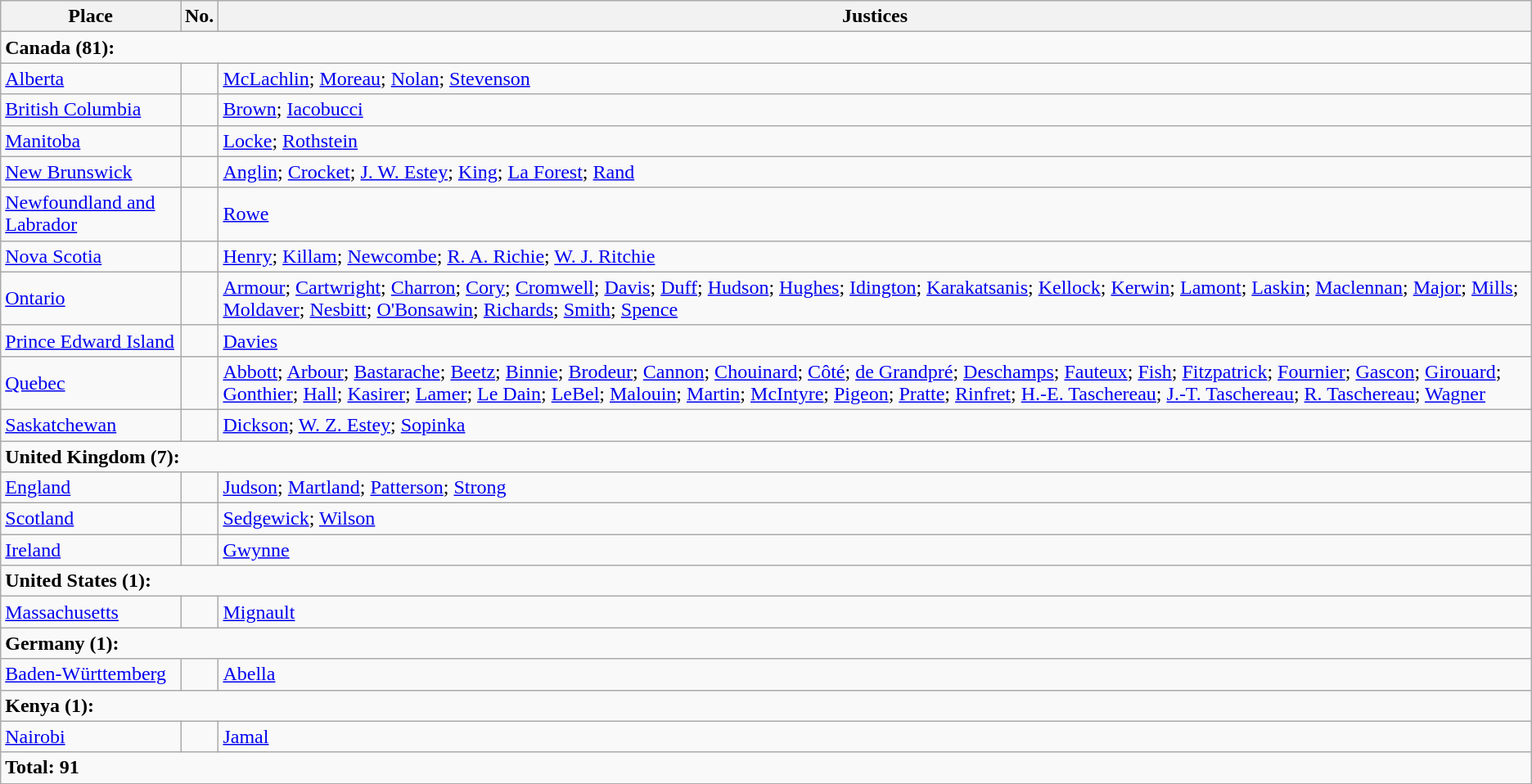<table class="wikitable">
<tr>
<th>Place</th>
<th>No.</th>
<th>Justices</th>
</tr>
<tr>
<td colspan=3><strong>Canada (81):</strong></td>
</tr>
<tr>
<td><a href='#'>Alberta</a></td>
<td></td>
<td><a href='#'>McLachlin</a>; <a href='#'>Moreau</a>; <a href='#'>Nolan</a>; <a href='#'>Stevenson</a></td>
</tr>
<tr>
<td><a href='#'>British Columbia</a></td>
<td></td>
<td><a href='#'>Brown</a>; <a href='#'>Iacobucci</a></td>
</tr>
<tr>
<td><a href='#'>Manitoba</a></td>
<td></td>
<td><a href='#'>Locke</a>; <a href='#'>Rothstein</a></td>
</tr>
<tr>
<td><a href='#'>New Brunswick</a></td>
<td></td>
<td><a href='#'>Anglin</a>; <a href='#'>Crocket</a>; <a href='#'>J. W. Estey</a>; <a href='#'>King</a>; <a href='#'>La Forest</a>; <a href='#'>Rand</a></td>
</tr>
<tr>
<td><a href='#'>Newfoundland and Labrador</a></td>
<td></td>
<td><a href='#'>Rowe</a></td>
</tr>
<tr>
<td><a href='#'>Nova Scotia</a></td>
<td></td>
<td><a href='#'>Henry</a>; <a href='#'>Killam</a>; <a href='#'>Newcombe</a>; <a href='#'>R. A. Richie</a>; <a href='#'>W. J. Ritchie</a></td>
</tr>
<tr>
<td><a href='#'>Ontario</a></td>
<td></td>
<td><a href='#'>Armour</a>; <a href='#'>Cartwright</a>; <a href='#'>Charron</a>; <a href='#'>Cory</a>; <a href='#'>Cromwell</a>; <a href='#'>Davis</a>; <a href='#'>Duff</a>; <a href='#'>Hudson</a>; <a href='#'>Hughes</a>; <a href='#'>Idington</a>; <a href='#'>Karakatsanis</a>; <a href='#'>Kellock</a>; <a href='#'>Kerwin</a>; <a href='#'>Lamont</a>; <a href='#'>Laskin</a>; <a href='#'>Maclennan</a>; <a href='#'>Major</a>; <a href='#'>Mills</a>; <a href='#'>Moldaver</a>; <a href='#'>Nesbitt</a>; <a href='#'>O'Bonsawin</a>; <a href='#'>Richards</a>; <a href='#'>Smith</a>; <a href='#'>Spence</a></td>
</tr>
<tr>
<td><a href='#'>Prince Edward Island</a></td>
<td></td>
<td><a href='#'>Davies</a></td>
</tr>
<tr>
<td><a href='#'>Quebec</a></td>
<td></td>
<td><a href='#'>Abbott</a>; <a href='#'>Arbour</a>; <a href='#'>Bastarache</a>; <a href='#'>Beetz</a>; <a href='#'>Binnie</a>; <a href='#'>Brodeur</a>; <a href='#'>Cannon</a>; <a href='#'>Chouinard</a>; <a href='#'>Côté</a>; <a href='#'>de Grandpré</a>; <a href='#'>Deschamps</a>; <a href='#'>Fauteux</a>; <a href='#'>Fish</a>; <a href='#'>Fitzpatrick</a>; <a href='#'>Fournier</a>; <a href='#'>Gascon</a>; <a href='#'>Girouard</a>; <a href='#'>Gonthier</a>; <a href='#'>Hall</a>; <a href='#'>Kasirer</a>; <a href='#'>Lamer</a>; <a href='#'>Le Dain</a>; <a href='#'>LeBel</a>;  <a href='#'>Malouin</a>; <a href='#'>Martin</a>; <a href='#'>McIntyre</a>; <a href='#'>Pigeon</a>; <a href='#'>Pratte</a>; <a href='#'>Rinfret</a>; <a href='#'>H.-E. Taschereau</a>; <a href='#'>J.-T. Taschereau</a>; <a href='#'>R. Taschereau</a>; <a href='#'>Wagner</a></td>
</tr>
<tr>
<td><a href='#'>Saskatchewan</a></td>
<td></td>
<td><a href='#'>Dickson</a>; <a href='#'>W. Z. Estey</a>; <a href='#'>Sopinka</a></td>
</tr>
<tr>
<td colspan=3><strong>United Kingdom (7):</strong></td>
</tr>
<tr>
<td><a href='#'>England</a></td>
<td></td>
<td><a href='#'>Judson</a>; <a href='#'>Martland</a>; <a href='#'>Patterson</a>; <a href='#'>Strong</a></td>
</tr>
<tr>
<td><a href='#'>Scotland</a></td>
<td></td>
<td><a href='#'>Sedgewick</a>; <a href='#'>Wilson</a></td>
</tr>
<tr>
<td><a href='#'>Ireland</a></td>
<td></td>
<td><a href='#'>Gwynne</a></td>
</tr>
<tr>
<td colspan=3><strong>United States (1):</strong></td>
</tr>
<tr>
<td><a href='#'>Massachusetts</a></td>
<td></td>
<td><a href='#'>Mignault</a></td>
</tr>
<tr>
<td colspan=3><strong>Germany (1):</strong></td>
</tr>
<tr>
<td><a href='#'>Baden-Württemberg</a></td>
<td></td>
<td><a href='#'>Abella</a></td>
</tr>
<tr>
<td colspan=3><strong>Kenya (1):</strong></td>
</tr>
<tr>
<td><a href='#'>Nairobi</a></td>
<td></td>
<td><a href='#'>Jamal</a></td>
</tr>
<tr>
<td colspan=3><strong>Total: 91</strong></td>
</tr>
<tr>
</tr>
</table>
